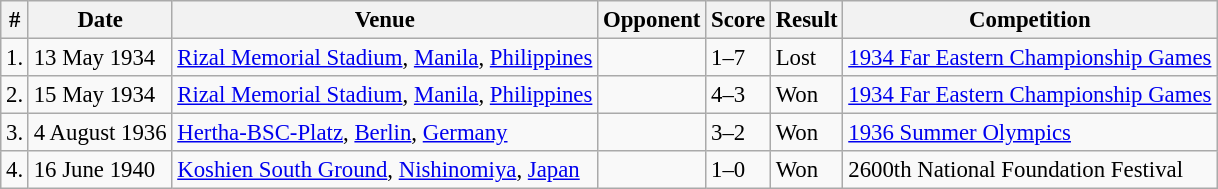<table class="wikitable" style="font-size:95%;">
<tr>
<th>#</th>
<th>Date</th>
<th>Venue</th>
<th>Opponent</th>
<th>Score</th>
<th>Result</th>
<th>Competition</th>
</tr>
<tr>
<td>1.</td>
<td>13 May 1934</td>
<td><a href='#'>Rizal Memorial Stadium</a>, <a href='#'>Manila</a>, <a href='#'>Philippines</a></td>
<td></td>
<td>1–7</td>
<td>Lost</td>
<td><a href='#'>1934 Far Eastern Championship Games</a></td>
</tr>
<tr>
<td>2.</td>
<td>15 May 1934</td>
<td><a href='#'>Rizal Memorial Stadium</a>, <a href='#'>Manila</a>, <a href='#'>Philippines</a></td>
<td></td>
<td>4–3</td>
<td>Won</td>
<td><a href='#'>1934 Far Eastern Championship Games</a></td>
</tr>
<tr>
<td>3.</td>
<td>4 August 1936</td>
<td><a href='#'>Hertha-BSC-Platz</a>, <a href='#'>Berlin</a>, <a href='#'>Germany</a></td>
<td></td>
<td>3–2</td>
<td>Won</td>
<td><a href='#'>1936 Summer Olympics</a></td>
</tr>
<tr>
<td>4.</td>
<td>16 June 1940</td>
<td><a href='#'>Koshien South Ground</a>, <a href='#'>Nishinomiya</a>, <a href='#'>Japan</a></td>
<td></td>
<td>1–0</td>
<td>Won</td>
<td>2600th National Foundation Festival</td>
</tr>
</table>
